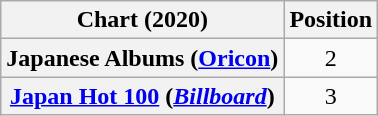<table class="wikitable plainrowheaders" style="text-align:center">
<tr>
<th scope="col">Chart (2020)</th>
<th scope="col">Position</th>
</tr>
<tr>
<th scope="row">Japanese Albums (<a href='#'>Oricon</a>)</th>
<td>2</td>
</tr>
<tr>
<th scope="row"><a href='#'>Japan Hot 100</a> (<em><a href='#'>Billboard</a></em>)</th>
<td>3</td>
</tr>
</table>
